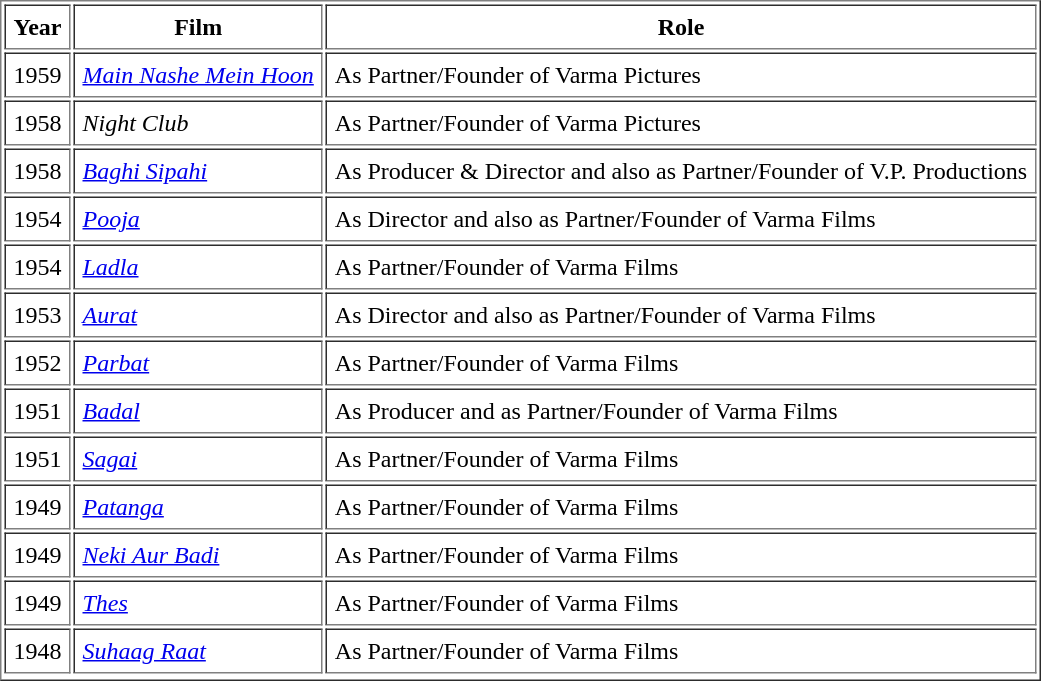<table border="1" cellpadding="5">
<tr>
<th>Year</th>
<th>Film</th>
<th>Role</th>
</tr>
<tr>
<td>1959</td>
<td><em><a href='#'>Main Nashe Mein Hoon</a></em></td>
<td>As Partner/Founder of Varma Pictures</td>
</tr>
<tr>
<td>1958</td>
<td><em>Night Club</em></td>
<td>As Partner/Founder of Varma Pictures</td>
</tr>
<tr>
<td>1958</td>
<td><em> <a href='#'>Baghi Sipahi</a></em></td>
<td>As Producer & Director and also as Partner/Founder of V.P. Productions</td>
</tr>
<tr>
<td>1954</td>
<td><em><a href='#'>Pooja</a></em></td>
<td>As Director and also as Partner/Founder of Varma Films</td>
</tr>
<tr>
<td>1954</td>
<td><em><a href='#'>Ladla</a></em></td>
<td>As Partner/Founder of Varma Films</td>
</tr>
<tr>
<td>1953</td>
<td><em><a href='#'>Aurat</a></em></td>
<td>As Director and also as Partner/Founder of Varma Films</td>
</tr>
<tr>
<td>1952</td>
<td><em><a href='#'>Parbat</a></em></td>
<td>As Partner/Founder of Varma Films</td>
</tr>
<tr>
<td>1951</td>
<td><em><a href='#'>Badal</a></em></td>
<td>As Producer and as Partner/Founder of Varma Films</td>
</tr>
<tr>
<td>1951</td>
<td><em><a href='#'>Sagai</a></em></td>
<td>As Partner/Founder of Varma Films</td>
</tr>
<tr>
<td>1949</td>
<td><em><a href='#'>Patanga</a></em></td>
<td>As Partner/Founder of Varma Films</td>
</tr>
<tr>
<td>1949</td>
<td><em><a href='#'>Neki Aur Badi</a></em></td>
<td>As Partner/Founder of Varma Films</td>
</tr>
<tr>
<td>1949</td>
<td><em><a href='#'>Thes</a></em></td>
<td>As Partner/Founder of Varma Films</td>
</tr>
<tr>
<td>1948</td>
<td><em><a href='#'>Suhaag Raat</a></em></td>
<td>As Partner/Founder of Varma Films</td>
</tr>
<tr>
</tr>
</table>
